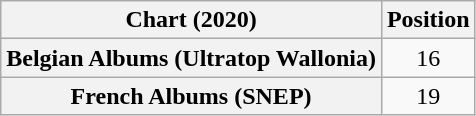<table class="wikitable sortable plainrowheaders" style="text-align:center">
<tr>
<th scope="col">Chart (2020)</th>
<th scope="col">Position</th>
</tr>
<tr>
<th scope="row">Belgian Albums (Ultratop Wallonia)</th>
<td>16</td>
</tr>
<tr>
<th scope="row">French Albums (SNEP)</th>
<td>19</td>
</tr>
</table>
